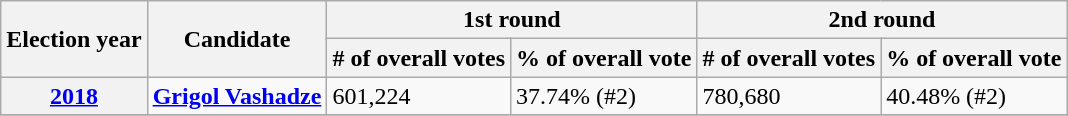<table class=wikitable>
<tr>
<th rowspan=2>Election year</th>
<th rowspan=2>Candidate</th>
<th colspan=2>1st round</th>
<th colspan=2>2nd round</th>
</tr>
<tr>
<th># of overall votes</th>
<th>% of overall vote</th>
<th># of overall votes</th>
<th>% of overall vote</th>
</tr>
<tr>
<th><a href='#'>2018</a></th>
<td><strong><a href='#'>Grigol Vashadze</a></strong></td>
<td>601,224</td>
<td>37.74% (#2)</td>
<td>780,680</td>
<td>40.48% (#2)</td>
</tr>
<tr>
</tr>
</table>
